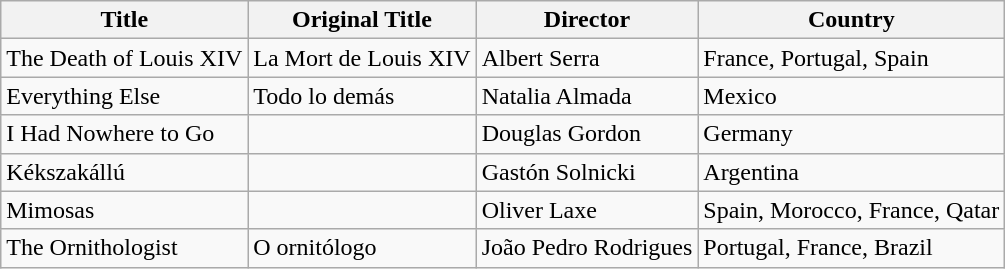<table class="wikitable">
<tr>
<th>Title</th>
<th>Original Title</th>
<th>Director</th>
<th>Country</th>
</tr>
<tr>
<td>The Death of Louis XIV</td>
<td>La Mort de Louis XIV</td>
<td>Albert Serra</td>
<td>France, Portugal, Spain</td>
</tr>
<tr>
<td>Everything Else</td>
<td>Todo lo demás</td>
<td>Natalia Almada</td>
<td>Mexico</td>
</tr>
<tr>
<td>I Had Nowhere to Go</td>
<td></td>
<td>Douglas Gordon</td>
<td>Germany</td>
</tr>
<tr>
<td>Kékszakállú</td>
<td></td>
<td>Gastón Solnicki</td>
<td>Argentina</td>
</tr>
<tr>
<td>Mimosas</td>
<td></td>
<td>Oliver Laxe</td>
<td>Spain, Morocco, France, Qatar</td>
</tr>
<tr>
<td>The Ornithologist</td>
<td>O ornitólogo</td>
<td>João Pedro Rodrigues</td>
<td>Portugal, France, Brazil</td>
</tr>
</table>
